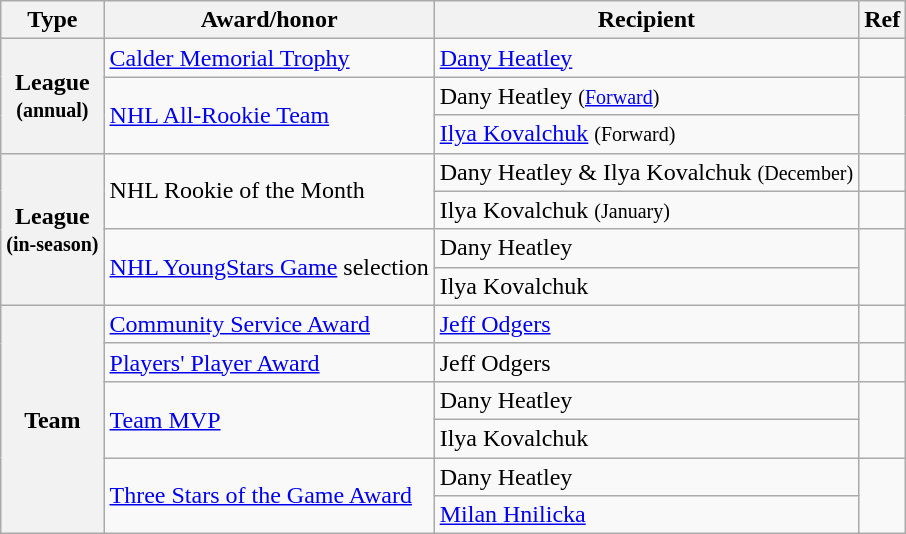<table class="wikitable">
<tr>
<th scope="col">Type</th>
<th scope="col">Award/honor</th>
<th scope="col">Recipient</th>
<th scope="col">Ref</th>
</tr>
<tr>
<th scope="row" rowspan="3">League<br><small>(annual)</small></th>
<td><a href='#'>Calder Memorial Trophy</a></td>
<td><a href='#'>Dany Heatley</a></td>
<td></td>
</tr>
<tr>
<td rowspan="2"><a href='#'>NHL All-Rookie Team</a></td>
<td>Dany Heatley <small>(<a href='#'>Forward</a>)</small></td>
<td rowspan="2"></td>
</tr>
<tr>
<td><a href='#'>Ilya Kovalchuk</a> <small>(Forward)</small></td>
</tr>
<tr>
<th scope="row" rowspan="4">League<br><small>(in-season)</small></th>
<td rowspan="2">NHL Rookie of the Month</td>
<td>Dany Heatley & Ilya Kovalchuk <small>(December)</small></td>
<td></td>
</tr>
<tr>
<td>Ilya Kovalchuk <small>(January)</small></td>
<td></td>
</tr>
<tr>
<td rowspan="2"><a href='#'>NHL YoungStars Game</a> selection</td>
<td>Dany Heatley</td>
<td rowspan="2"></td>
</tr>
<tr>
<td>Ilya Kovalchuk</td>
</tr>
<tr>
<th scope="row" rowspan="7">Team</th>
<td><a href='#'>Community Service Award</a></td>
<td><a href='#'>Jeff Odgers</a></td>
<td></td>
</tr>
<tr>
<td><a href='#'>Players' Player Award</a></td>
<td>Jeff Odgers</td>
<td></td>
</tr>
<tr>
<td rowspan="2"><a href='#'>Team MVP</a></td>
<td>Dany Heatley</td>
<td rowspan="2"></td>
</tr>
<tr>
<td>Ilya Kovalchuk</td>
</tr>
<tr>
<td rowspan="2"><a href='#'>Three Stars of the Game Award</a></td>
<td>Dany Heatley</td>
<td rowspan="2"></td>
</tr>
<tr>
<td><a href='#'>Milan Hnilicka</a></td>
</tr>
</table>
